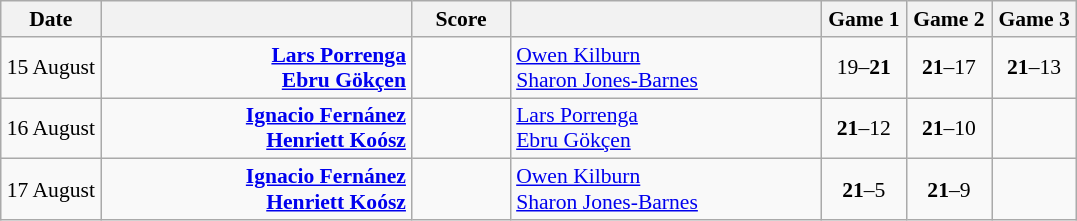<table class="wikitable" style="text-align: center; font-size:90% ">
<tr>
<th width="60">Date</th>
<th align="right" width="200"></th>
<th width="60">Score</th>
<th align="left" width="200"></th>
<th width="50">Game 1</th>
<th width="50">Game 2</th>
<th width="50">Game 3</th>
</tr>
<tr>
<td>15 August</td>
<td align="right"><strong><a href='#'>Lars Porrenga</a> <br><a href='#'>Ebru Gökçen</a> </strong></td>
<td align="center"></td>
<td align="left"> <a href='#'>Owen Kilburn</a><br> <a href='#'>Sharon Jones-Barnes</a></td>
<td>19–<strong>21</strong></td>
<td><strong>21</strong>–17</td>
<td><strong>21</strong>–13</td>
</tr>
<tr>
<td>16 August</td>
<td align="right"><strong><a href='#'>Ignacio Fernánez</a> <br><a href='#'>Henriett Koósz</a> </strong></td>
<td align="center"></td>
<td align="left"> <a href='#'>Lars Porrenga</a><br> <a href='#'>Ebru Gökçen</a></td>
<td><strong>21</strong>–12</td>
<td><strong>21</strong>–10</td>
<td></td>
</tr>
<tr>
<td>17 August</td>
<td align="right"><strong><a href='#'>Ignacio Fernánez</a> <br><a href='#'>Henriett Koósz</a> </strong></td>
<td align="center"></td>
<td align="left"> <a href='#'>Owen Kilburn</a><br> <a href='#'>Sharon Jones-Barnes</a></td>
<td><strong>21</strong>–5</td>
<td><strong>21</strong>–9</td>
<td></td>
</tr>
</table>
